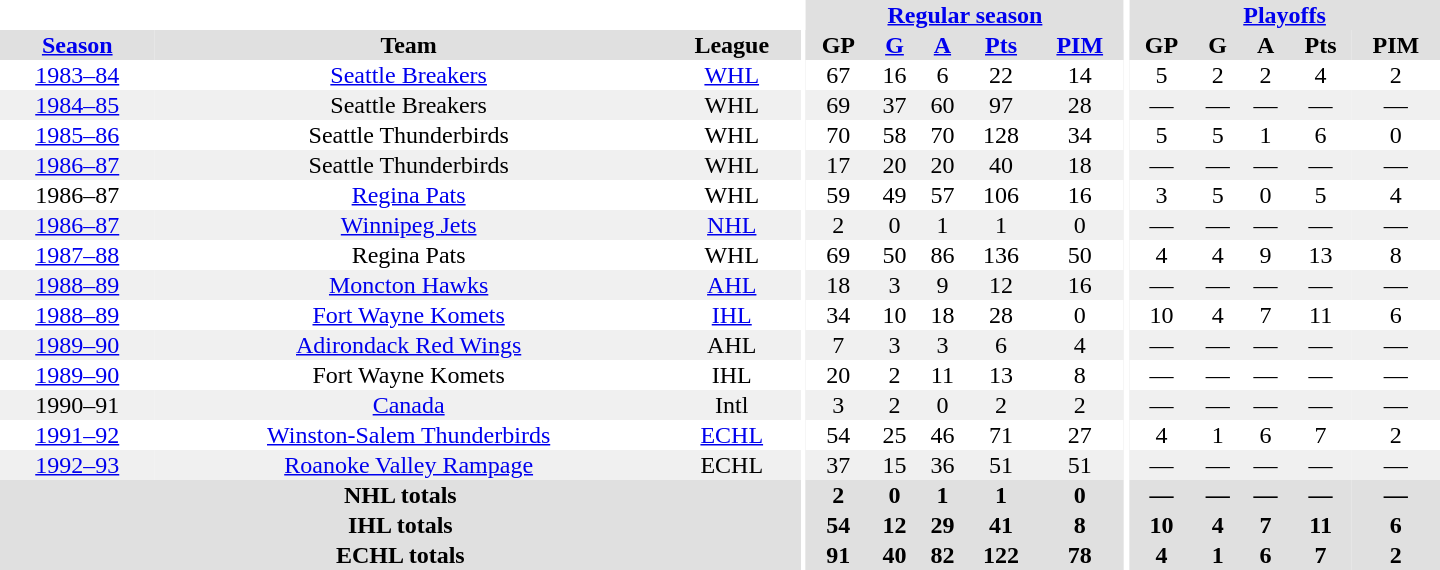<table border="0" cellpadding="1" cellspacing="0" style="text-align:center; width:60em">
<tr bgcolor="#e0e0e0">
<th colspan="3" bgcolor="#ffffff"></th>
<th rowspan="99" bgcolor="#ffffff"></th>
<th colspan="5"><a href='#'>Regular season</a></th>
<th rowspan="99" bgcolor="#ffffff"></th>
<th colspan="5"><a href='#'>Playoffs</a></th>
</tr>
<tr bgcolor="#e0e0e0">
<th><a href='#'>Season</a></th>
<th>Team</th>
<th>League</th>
<th>GP</th>
<th><a href='#'>G</a></th>
<th><a href='#'>A</a></th>
<th><a href='#'>Pts</a></th>
<th><a href='#'>PIM</a></th>
<th>GP</th>
<th>G</th>
<th>A</th>
<th>Pts</th>
<th>PIM</th>
</tr>
<tr>
<td><a href='#'>1983–84</a></td>
<td><a href='#'>Seattle Breakers</a></td>
<td><a href='#'>WHL</a></td>
<td>67</td>
<td>16</td>
<td>6</td>
<td>22</td>
<td>14</td>
<td>5</td>
<td>2</td>
<td>2</td>
<td>4</td>
<td>2</td>
</tr>
<tr bgcolor="#f0f0f0">
<td><a href='#'>1984–85</a></td>
<td>Seattle Breakers</td>
<td>WHL</td>
<td>69</td>
<td>37</td>
<td>60</td>
<td>97</td>
<td>28</td>
<td>—</td>
<td>—</td>
<td>—</td>
<td>—</td>
<td>—</td>
</tr>
<tr>
<td><a href='#'>1985–86</a></td>
<td>Seattle Thunderbirds</td>
<td>WHL</td>
<td>70</td>
<td>58</td>
<td>70</td>
<td>128</td>
<td>34</td>
<td>5</td>
<td>5</td>
<td>1</td>
<td>6</td>
<td>0</td>
</tr>
<tr bgcolor="#f0f0f0">
<td><a href='#'>1986–87</a></td>
<td>Seattle Thunderbirds</td>
<td>WHL</td>
<td>17</td>
<td>20</td>
<td>20</td>
<td>40</td>
<td>18</td>
<td>—</td>
<td>—</td>
<td>—</td>
<td>—</td>
<td>—</td>
</tr>
<tr>
<td>1986–87</td>
<td><a href='#'>Regina Pats</a></td>
<td>WHL</td>
<td>59</td>
<td>49</td>
<td>57</td>
<td>106</td>
<td>16</td>
<td>3</td>
<td>5</td>
<td>0</td>
<td>5</td>
<td>4</td>
</tr>
<tr bgcolor="#f0f0f0">
<td><a href='#'>1986–87</a></td>
<td><a href='#'>Winnipeg Jets</a></td>
<td><a href='#'>NHL</a></td>
<td>2</td>
<td>0</td>
<td>1</td>
<td>1</td>
<td>0</td>
<td>—</td>
<td>—</td>
<td>—</td>
<td>—</td>
<td>—</td>
</tr>
<tr>
<td><a href='#'>1987–88</a></td>
<td>Regina Pats</td>
<td>WHL</td>
<td>69</td>
<td>50</td>
<td>86</td>
<td>136</td>
<td>50</td>
<td>4</td>
<td>4</td>
<td>9</td>
<td>13</td>
<td>8</td>
</tr>
<tr bgcolor="#f0f0f0">
<td><a href='#'>1988–89</a></td>
<td><a href='#'>Moncton Hawks</a></td>
<td><a href='#'>AHL</a></td>
<td>18</td>
<td>3</td>
<td>9</td>
<td>12</td>
<td>16</td>
<td>—</td>
<td>—</td>
<td>—</td>
<td>—</td>
<td>—</td>
</tr>
<tr>
<td><a href='#'>1988–89</a></td>
<td><a href='#'>Fort Wayne Komets</a></td>
<td><a href='#'>IHL</a></td>
<td>34</td>
<td>10</td>
<td>18</td>
<td>28</td>
<td>0</td>
<td>10</td>
<td>4</td>
<td>7</td>
<td>11</td>
<td>6</td>
</tr>
<tr bgcolor="#f0f0f0">
<td><a href='#'>1989–90</a></td>
<td><a href='#'>Adirondack Red Wings</a></td>
<td>AHL</td>
<td>7</td>
<td>3</td>
<td>3</td>
<td>6</td>
<td>4</td>
<td>—</td>
<td>—</td>
<td>—</td>
<td>—</td>
<td>—</td>
</tr>
<tr>
<td><a href='#'>1989–90</a></td>
<td>Fort Wayne Komets</td>
<td>IHL</td>
<td>20</td>
<td>2</td>
<td>11</td>
<td>13</td>
<td>8</td>
<td>—</td>
<td>—</td>
<td>—</td>
<td>—</td>
<td>—</td>
</tr>
<tr bgcolor="#f0f0f0">
<td>1990–91</td>
<td><a href='#'>Canada</a></td>
<td>Intl</td>
<td>3</td>
<td>2</td>
<td>0</td>
<td>2</td>
<td>2</td>
<td>—</td>
<td>—</td>
<td>—</td>
<td>—</td>
<td>—</td>
</tr>
<tr>
<td><a href='#'>1991–92</a></td>
<td><a href='#'>Winston-Salem Thunderbirds</a></td>
<td><a href='#'>ECHL</a></td>
<td>54</td>
<td>25</td>
<td>46</td>
<td>71</td>
<td>27</td>
<td>4</td>
<td>1</td>
<td>6</td>
<td>7</td>
<td>2</td>
</tr>
<tr bgcolor="#f0f0f0">
<td><a href='#'>1992–93</a></td>
<td><a href='#'>Roanoke Valley Rampage</a></td>
<td>ECHL</td>
<td>37</td>
<td>15</td>
<td>36</td>
<td>51</td>
<td>51</td>
<td>—</td>
<td>—</td>
<td>—</td>
<td>—</td>
<td>—</td>
</tr>
<tr bgcolor="#e0e0e0">
<th colspan="3">NHL totals</th>
<th>2</th>
<th>0</th>
<th>1</th>
<th>1</th>
<th>0</th>
<th>—</th>
<th>—</th>
<th>—</th>
<th>—</th>
<th>—</th>
</tr>
<tr bgcolor="#e0e0e0">
<th colspan="3">IHL totals</th>
<th>54</th>
<th>12</th>
<th>29</th>
<th>41</th>
<th>8</th>
<th>10</th>
<th>4</th>
<th>7</th>
<th>11</th>
<th>6</th>
</tr>
<tr bgcolor="#e0e0e0">
<th colspan="3">ECHL totals</th>
<th>91</th>
<th>40</th>
<th>82</th>
<th>122</th>
<th>78</th>
<th>4</th>
<th>1</th>
<th>6</th>
<th>7</th>
<th>2</th>
</tr>
</table>
